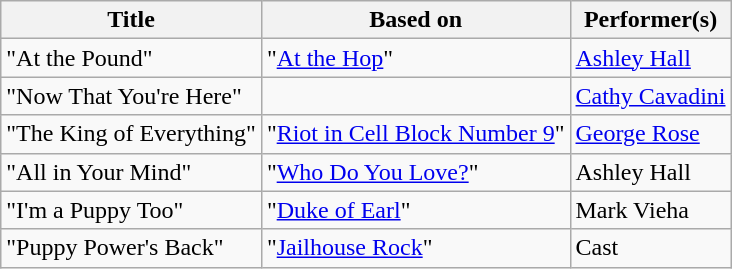<table class="wikitable">
<tr>
<th>Title</th>
<th>Based on</th>
<th>Performer(s)</th>
</tr>
<tr>
<td>"At the Pound"</td>
<td>"<a href='#'>At the Hop</a>"</td>
<td><a href='#'>Ashley Hall</a></td>
</tr>
<tr>
<td>"Now That You're Here"</td>
<td></td>
<td><a href='#'>Cathy Cavadini</a></td>
</tr>
<tr>
<td>"The King of Everything"</td>
<td>"<a href='#'>Riot in Cell Block Number 9</a>"</td>
<td><a href='#'>George Rose</a></td>
</tr>
<tr>
<td>"All in Your Mind"</td>
<td>"<a href='#'>Who Do You Love?</a>"</td>
<td>Ashley Hall</td>
</tr>
<tr>
<td>"I'm a Puppy Too"</td>
<td>"<a href='#'>Duke of Earl</a>"</td>
<td>Mark Vieha</td>
</tr>
<tr>
<td>"Puppy Power's Back"</td>
<td>"<a href='#'>Jailhouse Rock</a>"</td>
<td>Cast</td>
</tr>
</table>
